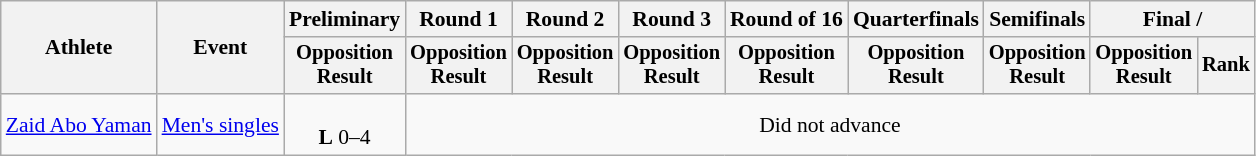<table class="wikitable" style="font-size:90%;">
<tr>
<th rowspan=2>Athlete</th>
<th rowspan=2>Event</th>
<th>Preliminary</th>
<th>Round 1</th>
<th>Round 2</th>
<th>Round 3</th>
<th>Round of 16</th>
<th>Quarterfinals</th>
<th>Semifinals</th>
<th colspan=2>Final / </th>
</tr>
<tr style="font-size:95%">
<th>Opposition<br>Result</th>
<th>Opposition<br>Result</th>
<th>Opposition<br>Result</th>
<th>Opposition<br>Result</th>
<th>Opposition<br>Result</th>
<th>Opposition<br>Result</th>
<th>Opposition<br>Result</th>
<th>Opposition<br>Result</th>
<th>Rank</th>
</tr>
<tr align=center>
<td align=left><a href='#'>Zaid Abo Yaman</a></td>
<td align=left><a href='#'>Men's singles</a></td>
<td><br><strong>L</strong> 0–4</td>
<td colspan=8>Did not advance</td>
</tr>
</table>
